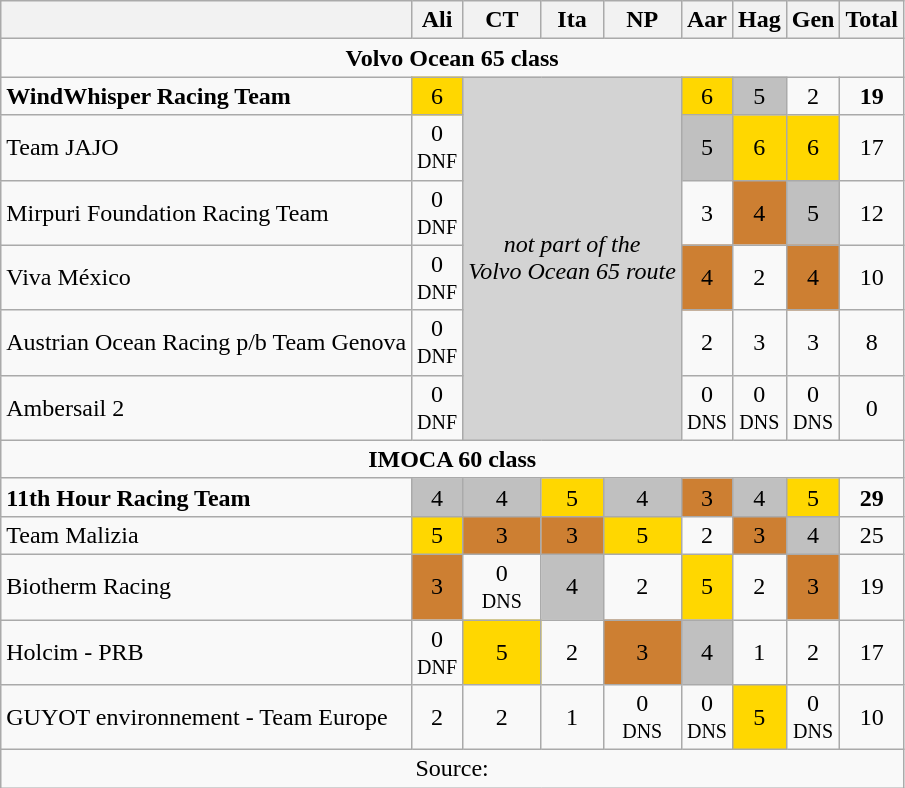<table class="wikitable" style="text-align: center;">
<tr>
<th></th>
<th>Ali<br></th>
<th>CT<br></th>
<th>Ita<br></th>
<th>NP<br></th>
<th>Aar<br></th>
<th>Hag<br></th>
<th>Gen<br></th>
<th>Total</th>
</tr>
<tr>
<td colspan=15><strong>Volvo Ocean 65 class</strong></td>
</tr>
<tr>
<td align=left> <strong>WindWhisper Racing Team</strong></td>
<td style="background-color: gold;">6</td>
<td rowspan=6 colspan=3 style="background-color: lightgrey"><em>not part of the <br>  Volvo Ocean 65 route</em></td>
<td style="background-color: gold;">6</td>
<td style="background-color: silver;">5</td>
<td>2</td>
<td><strong>19</strong></td>
</tr>
<tr>
<td align=left> Team JAJO</td>
<td>0 <br> <small>DNF</small></td>
<td style="background-color: silver;">5</td>
<td style="background-color: gold;">6</td>
<td style="background-color: gold;">6</td>
<td>17</td>
</tr>
<tr>
<td align=left> Mirpuri Foundation Racing Team</td>
<td>0 <br> <small>DNF</small></td>
<td>3</td>
<td style="background-color: #cd7f32;">4</td>
<td style="background-color: silver;">5</td>
<td>12</td>
</tr>
<tr>
<td align=left> Viva México</td>
<td>0 <br> <small>DNF</small></td>
<td style="background-color: #cd7f32;">4</td>
<td>2</td>
<td style="background-color: #cd7f32;">4</td>
<td>10</td>
</tr>
<tr>
<td align=left> Austrian Ocean Racing p/b Team Genova</td>
<td>0 <br> <small>DNF</small></td>
<td>2</td>
<td>3</td>
<td>3</td>
<td>8</td>
</tr>
<tr>
<td align=left> Ambersail 2</td>
<td>0 <br> <small>DNF</small></td>
<td>0 <br> <small>DNS</small></td>
<td>0 <br> <small>DNS</small></td>
<td>0 <br> <small>DNS</small></td>
<td>0</td>
</tr>
<tr>
<td colspan=15><strong>IMOCA 60 class</strong></td>
</tr>
<tr>
<td align=left> <strong>11th Hour Racing Team</strong></td>
<td style="background-color: silver;">4</td>
<td style="background-color: silver;">4</td>
<td style="background-color: gold;">5</td>
<td style="background-color: silver;">4</td>
<td style="background-color: #cd7f32;">3</td>
<td style="background-color: silver;">4</td>
<td style="background-color: gold;">5</td>
<td><strong>29</strong></td>
</tr>
<tr>
<td align=left> Team Malizia</td>
<td style="background-color: gold;">5</td>
<td style="background-color: #cd7f32;">3</td>
<td style="background-color: #cd7f32;">3</td>
<td style="background-color: gold;">5</td>
<td>2</td>
<td style="background-color: #cd7f32;">3</td>
<td style="background-color: silver;">4</td>
<td>25</td>
</tr>
<tr>
<td align=left> Biotherm Racing</td>
<td style="background-color: #cd7f32;">3</td>
<td>0 <br> <small>DNS</small></td>
<td style="background-color: silver;">4</td>
<td>2</td>
<td style="background-color: gold;">5</td>
<td>2</td>
<td style="background-color: #cd7f32;">3</td>
<td>19</td>
</tr>
<tr>
<td align=left> Holcim - PRB</td>
<td>0 <br> <small>DNF</small></td>
<td style="background-color: gold;">5</td>
<td>2</td>
<td style="background-color: #cd7f32;">3</td>
<td style="background-color: silver;">4</td>
<td>1</td>
<td>2</td>
<td>17</td>
</tr>
<tr>
<td align=left> GUYOT environnement - Team Europe</td>
<td>2</td>
<td>2</td>
<td>1</td>
<td>0 <br> <small>DNS</small></td>
<td>0 <br> <small>DNS</small></td>
<td style="background-color: gold;">5</td>
<td>0 <br> <small>DNS</small></td>
<td>10</td>
</tr>
<tr>
<td colspan=15>Source:</td>
</tr>
</table>
